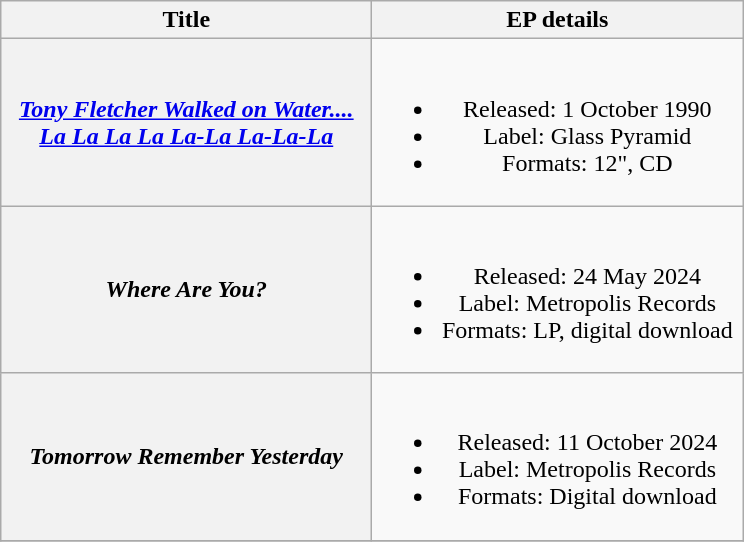<table class="wikitable plainrowheaders" style="text-align:center;">
<tr>
<th scope="col" style="width:15em;">Title</th>
<th scope="col" style="width:15em;">EP details</th>
</tr>
<tr>
<th scope="row"><em><a href='#'>Tony Fletcher Walked on Water.... La La La La La-La La-La-La</a></em></th>
<td><br><ul><li>Released: 1 October 1990</li><li>Label: Glass Pyramid</li><li>Formats: 12", CD</li></ul></td>
</tr>
<tr>
<th scope = "row"><em>Where Are You?</em></th>
<td><br><ul><li>Released: 24 May 2024</li><li>Label: Metropolis Records</li><li>Formats: LP, digital download</li></ul></td>
</tr>
<tr>
<th scope = "row"><em>Tomorrow Remember Yesterday</em></th>
<td><br><ul><li>Released: 11 October 2024</li><li>Label: Metropolis Records</li><li>Formats: Digital download</li></ul></td>
</tr>
<tr>
</tr>
</table>
